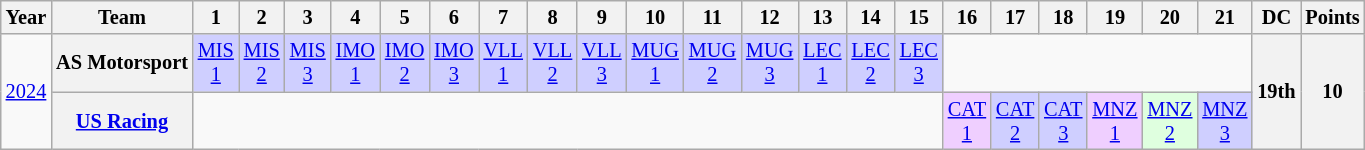<table class="wikitable" style="text-align:center; font-size:85%">
<tr>
<th>Year</th>
<th>Team</th>
<th>1</th>
<th>2</th>
<th>3</th>
<th>4</th>
<th>5</th>
<th>6</th>
<th>7</th>
<th>8</th>
<th>9</th>
<th>10</th>
<th>11</th>
<th>12</th>
<th>13</th>
<th>14</th>
<th>15</th>
<th>16</th>
<th>17</th>
<th>18</th>
<th>19</th>
<th>20</th>
<th>21</th>
<th>DC</th>
<th>Points</th>
</tr>
<tr>
<td rowspan="2"><a href='#'>2024</a></td>
<th nowrap>AS Motorsport</th>
<td style="background:#CFCFFF;"><a href='#'>MIS<br>1</a><br></td>
<td style="background:#CFCFFF;"><a href='#'>MIS<br>2</a><br></td>
<td style="background:#CFCFFF;"><a href='#'>MIS<br>3</a><br></td>
<td style="background:#CFCFFF;"><a href='#'>IMO<br>1</a><br></td>
<td style="background:#CFCFFF;"><a href='#'>IMO<br>2</a><br></td>
<td style="background:#CFCFFF;"><a href='#'>IMO<br>3</a><br></td>
<td style="background:#CFCFFF;"><a href='#'>VLL<br>1</a><br></td>
<td style="background:#CFCFFF;"><a href='#'>VLL<br>2</a><br></td>
<td style="background:#CFCFFF;"><a href='#'>VLL<br>3</a><br></td>
<td style="background:#CFCFFF;"><a href='#'>MUG<br>1</a><br></td>
<td style="background:#CFCFFF;"><a href='#'>MUG<br>2</a><br></td>
<td style="background:#CFCFFF;"><a href='#'>MUG<br>3</a><br></td>
<td style="background:#CFCFFF;"><a href='#'>LEC<br>1</a><br></td>
<td style="background:#CFCFFF;"><a href='#'>LEC<br>2</a><br></td>
<td style="background:#CFCFFF;"><a href='#'>LEC<br>3</a><br></td>
<td colspan=6></td>
<th rowspan="2">19th</th>
<th rowspan="2">10</th>
</tr>
<tr>
<th nowrap><a href='#'>US Racing</a></th>
<td colspan=15></td>
<td style="background:#EFCFFF;"><a href='#'>CAT<br>1</a><br></td>
<td style="background:#CFCFFF;"><a href='#'>CAT<br>2</a><br></td>
<td style="background:#CFCFFF;"><a href='#'>CAT<br>3</a><br></td>
<td style="background:#EFCFFF;"><a href='#'>MNZ<br>1</a><br></td>
<td style="background:#dfffdf;"><a href='#'>MNZ<br>2</a><br></td>
<td style="background:#CFCFFF;"><a href='#'>MNZ<br>3</a><br></td>
</tr>
</table>
